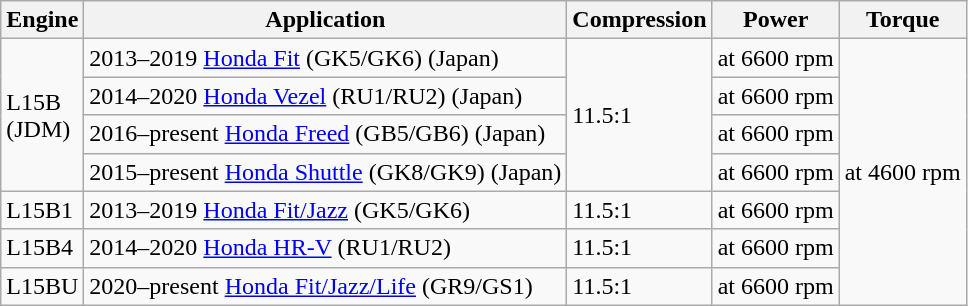<table class="wikitable">
<tr>
<th>Engine</th>
<th>Application</th>
<th>Compression</th>
<th>Power</th>
<th>Torque</th>
</tr>
<tr>
<td rowspan="4">L15B<br>(JDM)</td>
<td>2013–2019 <a href='#'>Honda Fit</a> (GK5/GK6) (Japan)</td>
<td rowspan="4">11.5:1</td>
<td> at 6600 rpm</td>
<td rowspan="7"> at 4600 rpm</td>
</tr>
<tr>
<td>2014–2020 <a href='#'>Honda Vezel</a> (RU1/RU2) (Japan)</td>
<td> at 6600 rpm</td>
</tr>
<tr>
<td>2016–present <a href='#'>Honda Freed</a> (GB5/GB6) (Japan)</td>
<td> at 6600 rpm</td>
</tr>
<tr>
<td>2015–present <a href='#'>Honda Shuttle</a> (GK8/GK9) (Japan)</td>
<td> at 6600 rpm</td>
</tr>
<tr>
<td>L15B1</td>
<td>2013–2019 <a href='#'>Honda Fit/Jazz</a> (GK5/GK6)</td>
<td>11.5:1</td>
<td> at 6600 rpm</td>
</tr>
<tr>
<td>L15B4</td>
<td>2014–2020 <a href='#'>Honda HR-V</a> (RU1/RU2)</td>
<td>11.5:1</td>
<td> at 6600 rpm</td>
</tr>
<tr>
<td>L15BU</td>
<td>2020–present <a href='#'>Honda Fit/Jazz/Life</a> (GR9/GS1)</td>
<td>11.5:1</td>
<td> at 6600 rpm</td>
</tr>
</table>
